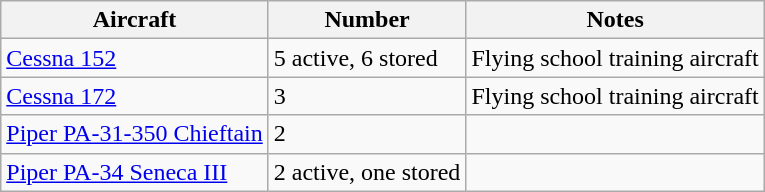<table class="wikitable">
<tr>
<th>Aircraft</th>
<th>Number</th>
<th>Notes</th>
</tr>
<tr>
<td><a href='#'>Cessna 152</a></td>
<td>5 active, 6 stored</td>
<td>Flying school training aircraft</td>
</tr>
<tr>
<td><a href='#'>Cessna 172</a></td>
<td>3</td>
<td>Flying school training aircraft</td>
</tr>
<tr>
<td><a href='#'>Piper PA-31-350 Chieftain</a></td>
<td>2</td>
<td></td>
</tr>
<tr>
<td><a href='#'>Piper PA-34 Seneca III</a></td>
<td>2 active, one stored</td>
<td></td>
</tr>
</table>
